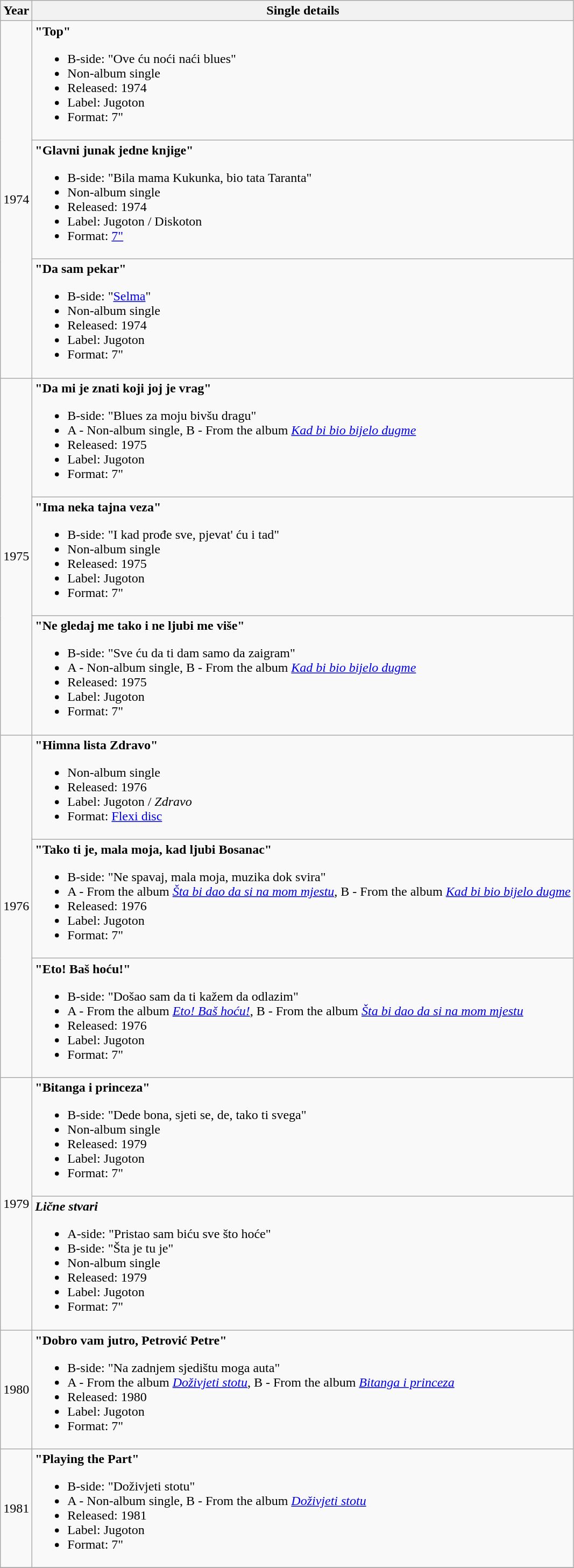<table class ="wikitable">
<tr>
<th>Year</th>
<th>Single details</th>
</tr>
<tr>
<td align="center" rowspan="3">1974</td>
<td><strong>"Top"</strong><br><ul><li>B-side: "Ove ću noći naći blues"</li><li>Non-album single</li><li>Released: 1974</li><li>Label: Jugoton</li><li>Format: 7"</li></ul></td>
</tr>
<tr>
<td><strong> "Glavni junak jedne knjige" </strong><br><ul><li>B-side: "Bila mama Kukunka, bio tata Taranta"</li><li>Non-album single</li><li>Released: 1974</li><li>Label: Jugoton / Diskoton</li><li>Format: <a href='#'>7"</a></li></ul></td>
</tr>
<tr>
<td><strong>"Da sam pekar"</strong><br><ul><li>B-side: "<a href='#'>Selma</a>"</li><li>Non-album single</li><li>Released: 1974</li><li>Label: Jugoton</li><li>Format: 7"</li></ul></td>
</tr>
<tr>
<td align="center" rowspan="3">1975</td>
<td><strong>"Da mi je znati koji joj je vrag"</strong><br><ul><li>B-side: "Blues za moju bivšu dragu"</li><li>A - Non-album single, B - From the album <em><a href='#'>Kad bi bio bijelo dugme</a></em></li><li>Released: 1975</li><li>Label: Jugoton</li><li>Format: 7"</li></ul></td>
</tr>
<tr>
<td><strong>"Ima neka tajna veza"</strong><br><ul><li>B-side: "I kad prođe sve, pjevat' ću i tad"</li><li>Non-album single</li><li>Released: 1975</li><li>Label: Jugoton</li><li>Format: 7"</li></ul></td>
</tr>
<tr>
<td><strong>"Ne gledaj me tako i ne ljubi me više"</strong><br><ul><li>B-side: "Sve ću da ti dam samo da zaigram"</li><li>A - Non-album single, B - From the album <em><a href='#'>Kad bi bio bijelo dugme</a></em></li><li>Released: 1975</li><li>Label: Jugoton</li><li>Format: 7"</li></ul></td>
</tr>
<tr>
<td align="center" rowspan="3">1976</td>
<td><strong>"Himna lista Zdravo"</strong><br><ul><li>Non-album single</li><li>Released: 1976</li><li>Label: Jugoton / <em>Zdravo</em></li><li>Format: <a href='#'>Flexi disc</a></li></ul></td>
</tr>
<tr>
<td><strong>"Tako ti je, mala moja, kad ljubi Bosanac"</strong><br><ul><li>B-side: "Ne spavaj, mala moja, muzika dok svira"</li><li>A - From the album <em><a href='#'>Šta bi dao da si na mom mjestu</a></em>, B - From the album <em><a href='#'>Kad bi bio bijelo dugme</a></em></li><li>Released: 1976</li><li>Label: Jugoton</li><li>Format: 7"</li></ul></td>
</tr>
<tr>
<td><strong>"Eto! Baš hoću!"</strong><br><ul><li>B-side: "Došao sam da ti kažem da odlazim"</li><li>A - From the album <em><a href='#'>Eto! Baš hoću!</a></em>, B - From the album <em><a href='#'>Šta bi dao da si na mom mjestu</a></em></li><li>Released: 1976</li><li>Label: Jugoton</li><li>Format: 7"</li></ul></td>
</tr>
<tr>
<td align="center" rowspan="2">1979</td>
<td><strong>"Bitanga i princeza"</strong><br><ul><li>B-side: "Dede bona, sjeti se, de, tako ti svega"</li><li>Non-album single</li><li>Released: 1979</li><li>Label: Jugoton</li><li>Format: 7"</li></ul></td>
</tr>
<tr>
<td><strong><em>Lične stvari</em></strong><br><ul><li>A-side: "Pristao sam biću sve što hoće"</li><li>B-side: "Šta je tu je"</li><li>Non-album single</li><li>Released: 1979</li><li>Label: Jugoton</li><li>Format: 7"</li></ul></td>
</tr>
<tr>
<td align="center" rowspan="1">1980</td>
<td><strong>"Dobro vam jutro, Petrović Petre"</strong><br><ul><li>B-side: "Na zadnjem sjedištu moga auta"</li><li>A - From the album <em><a href='#'>Doživjeti stotu</a></em>, B - From the album <em><a href='#'>Bitanga i princeza</a></em></li><li>Released: 1980</li><li>Label: Jugoton</li><li>Format: 7"</li></ul></td>
</tr>
<tr>
<td align="center" rowspan="1">1981</td>
<td><strong>"Playing the Part"</strong><br><ul><li>B-side: "Doživjeti stotu"</li><li>A - Non-album single, B - From the album <em><a href='#'>Doživjeti stotu</a></em></li><li>Released: 1981</li><li>Label: Jugoton</li><li>Format: 7"</li></ul></td>
</tr>
<tr>
</tr>
</table>
